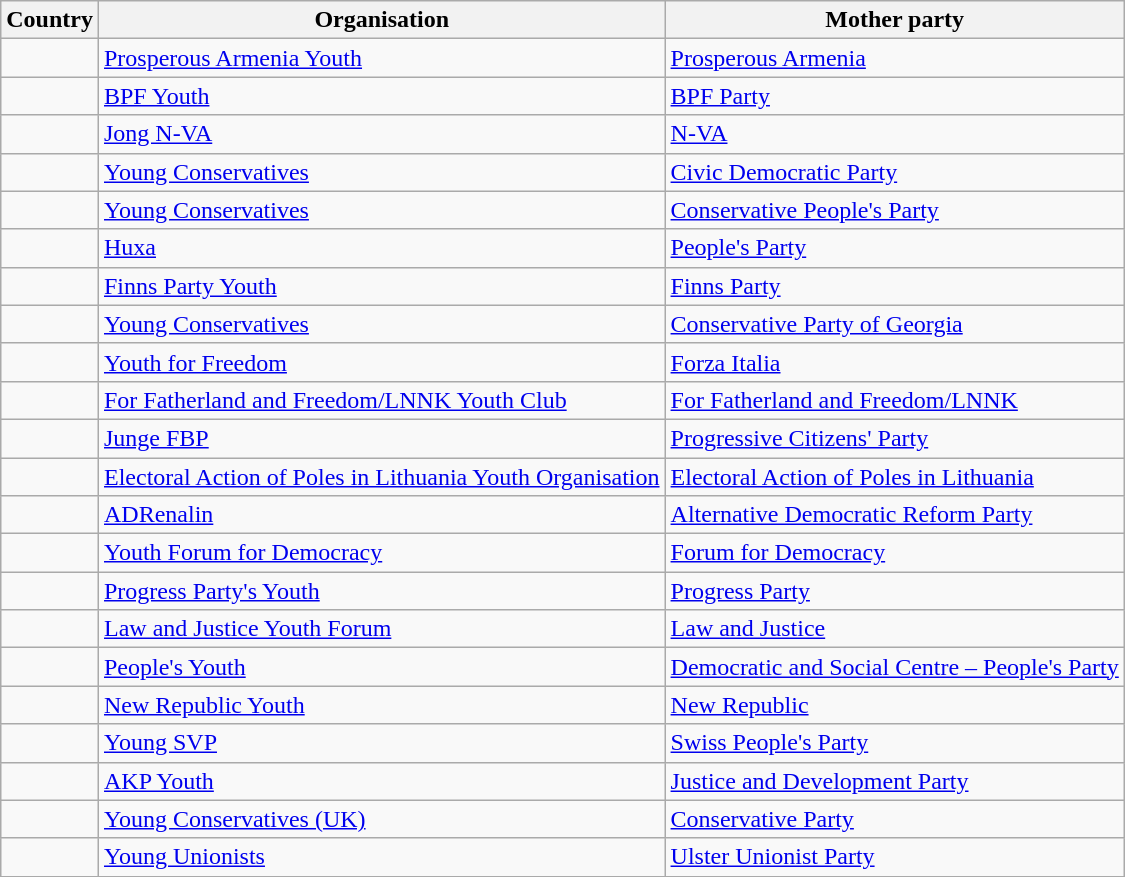<table class="wikitable sortable">
<tr>
<th>Country</th>
<th>Organisation</th>
<th>Mother party</th>
</tr>
<tr>
<td></td>
<td><a href='#'>Prosperous Armenia Youth</a></td>
<td><a href='#'>Prosperous Armenia</a></td>
</tr>
<tr>
<td></td>
<td><a href='#'>BPF Youth</a></td>
<td><a href='#'>BPF Party</a></td>
</tr>
<tr>
<td></td>
<td><a href='#'>Jong N-VA</a></td>
<td><a href='#'>N-VA</a></td>
</tr>
<tr>
<td></td>
<td><a href='#'>Young Conservatives</a></td>
<td><a href='#'>Civic Democratic Party</a></td>
</tr>
<tr>
<td></td>
<td><a href='#'>Young Conservatives</a></td>
<td><a href='#'>Conservative People's Party</a></td>
</tr>
<tr>
<td></td>
<td><a href='#'>Huxa</a></td>
<td><a href='#'>People's Party</a></td>
</tr>
<tr>
<td></td>
<td><a href='#'>Finns Party Youth</a></td>
<td><a href='#'>Finns Party</a></td>
</tr>
<tr>
<td></td>
<td><a href='#'>Young Conservatives</a></td>
<td><a href='#'>Conservative Party of Georgia</a></td>
</tr>
<tr>
<td></td>
<td><a href='#'>Youth for Freedom</a></td>
<td><a href='#'>Forza Italia</a></td>
</tr>
<tr>
<td></td>
<td><a href='#'>For Fatherland and Freedom/LNNK Youth Club</a></td>
<td><a href='#'>For Fatherland and Freedom/LNNK</a></td>
</tr>
<tr>
<td></td>
<td><a href='#'>Junge FBP</a></td>
<td><a href='#'>Progressive Citizens' Party</a></td>
</tr>
<tr>
<td></td>
<td><a href='#'>Electoral Action of Poles in Lithuania Youth Organisation</a></td>
<td><a href='#'>Electoral Action of Poles in Lithuania</a></td>
</tr>
<tr>
<td></td>
<td><a href='#'>ADRenalin</a></td>
<td><a href='#'>Alternative Democratic Reform Party</a></td>
</tr>
<tr>
<td></td>
<td><a href='#'>Youth Forum for Democracy</a></td>
<td><a href='#'>Forum for Democracy</a></td>
</tr>
<tr>
<td></td>
<td><a href='#'>Progress Party's Youth</a></td>
<td><a href='#'>Progress Party</a></td>
</tr>
<tr>
<td></td>
<td><a href='#'>Law and Justice Youth Forum</a></td>
<td><a href='#'>Law and Justice</a></td>
</tr>
<tr>
<td></td>
<td><a href='#'>People's Youth</a></td>
<td><a href='#'>Democratic and Social Centre – People's Party</a></td>
</tr>
<tr>
<td></td>
<td><a href='#'>New Republic Youth</a></td>
<td><a href='#'>New Republic</a></td>
</tr>
<tr>
<td></td>
<td><a href='#'>Young SVP</a></td>
<td><a href='#'>Swiss People's Party</a></td>
</tr>
<tr>
<td></td>
<td><a href='#'>AKP Youth</a></td>
<td><a href='#'>Justice and Development Party</a></td>
</tr>
<tr>
<td></td>
<td><a href='#'>Young Conservatives (UK)</a></td>
<td><a href='#'>Conservative Party</a></td>
</tr>
<tr>
<td></td>
<td><a href='#'>Young Unionists</a></td>
<td><a href='#'>Ulster Unionist Party</a></td>
</tr>
</table>
